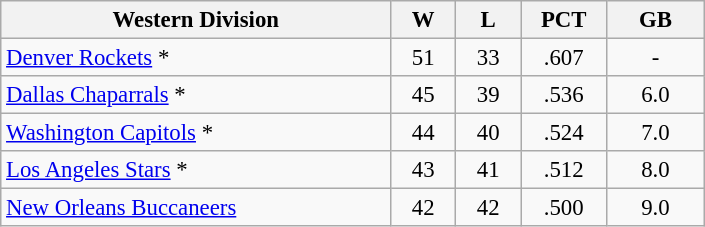<table class="wikitable" style="font-size: 95%;" width="470">
<tr>
<th width="30%">Western Division</th>
<th width="5%">W</th>
<th width="5%">L</th>
<th width="5%">PCT</th>
<th width="7.5%">GB</th>
</tr>
<tr align="center">
<td align="left"><a href='#'>Denver Rockets</a> *</td>
<td>51</td>
<td>33</td>
<td>.607</td>
<td>-</td>
</tr>
<tr align="center">
<td align="left"><a href='#'>Dallas Chaparrals</a> *</td>
<td>45</td>
<td>39</td>
<td>.536</td>
<td>6.0</td>
</tr>
<tr align="center">
<td align="left"><a href='#'>Washington Capitols</a> *</td>
<td>44</td>
<td>40</td>
<td>.524</td>
<td>7.0</td>
</tr>
<tr align="center">
<td align="left"><a href='#'>Los Angeles Stars</a> *</td>
<td>43</td>
<td>41</td>
<td>.512</td>
<td>8.0</td>
</tr>
<tr align="center">
<td align="left"><a href='#'>New Orleans Buccaneers</a></td>
<td>42</td>
<td>42</td>
<td>.500</td>
<td>9.0</td>
</tr>
</table>
